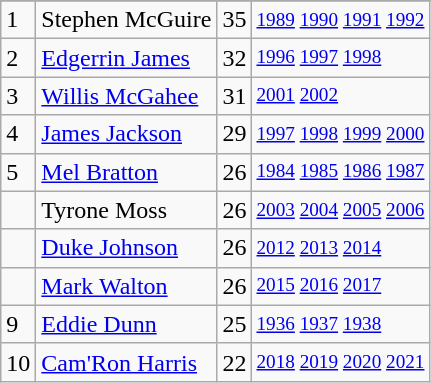<table class="wikitable">
<tr>
</tr>
<tr>
<td>1</td>
<td>Stephen McGuire</td>
<td>35</td>
<td style="font-size:80%;"><a href='#'>1989</a> <a href='#'>1990</a> <a href='#'>1991</a> <a href='#'>1992</a></td>
</tr>
<tr>
<td>2</td>
<td><a href='#'>Edgerrin James</a></td>
<td>32</td>
<td style="font-size:80%;"><a href='#'>1996</a> <a href='#'>1997</a> <a href='#'>1998</a></td>
</tr>
<tr>
<td>3</td>
<td><a href='#'>Willis McGahee</a></td>
<td>31</td>
<td style="font-size:80%;"><a href='#'>2001</a> <a href='#'>2002</a></td>
</tr>
<tr>
<td>4</td>
<td><a href='#'>James Jackson</a></td>
<td>29</td>
<td style="font-size:80%;"><a href='#'>1997</a> <a href='#'>1998</a> <a href='#'>1999</a> <a href='#'>2000</a></td>
</tr>
<tr>
<td>5</td>
<td><a href='#'>Mel Bratton</a></td>
<td>26</td>
<td style="font-size:80%;"><a href='#'>1984</a> <a href='#'>1985</a> <a href='#'>1986</a> <a href='#'>1987</a></td>
</tr>
<tr>
<td></td>
<td>Tyrone Moss</td>
<td>26</td>
<td style="font-size:80%;"><a href='#'>2003</a> <a href='#'>2004</a> <a href='#'>2005</a> <a href='#'>2006</a></td>
</tr>
<tr>
<td></td>
<td><a href='#'>Duke Johnson</a></td>
<td>26</td>
<td style="font-size:80%;"><a href='#'>2012</a> <a href='#'>2013</a> <a href='#'>2014</a></td>
</tr>
<tr>
<td></td>
<td><a href='#'>Mark Walton</a></td>
<td>26</td>
<td style="font-size:80%;"><a href='#'>2015</a> <a href='#'>2016</a>  <a href='#'>2017</a></td>
</tr>
<tr>
<td>9</td>
<td><a href='#'>Eddie Dunn</a></td>
<td>25</td>
<td style="font-size:80%;"><a href='#'>1936</a> <a href='#'>1937</a> <a href='#'>1938</a></td>
</tr>
<tr>
<td>10</td>
<td><a href='#'>Cam'Ron Harris</a></td>
<td>22</td>
<td style="font-size:80%;"><a href='#'>2018</a> <a href='#'>2019</a> <a href='#'>2020</a> <a href='#'>2021</a></td>
</tr>
</table>
